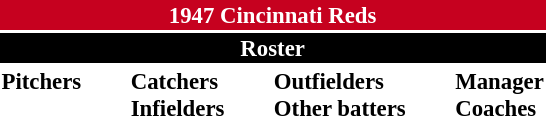<table class="toccolours" style="font-size: 95%;">
<tr>
<th colspan="10" style="background-color: #c6011f; color: white; text-align: center;">1947 Cincinnati Reds</th>
</tr>
<tr>
<td colspan="10" style="background-color: black; color: white; text-align: center;"><strong>Roster</strong></td>
</tr>
<tr>
<td valign="top"><strong>Pitchers</strong><br>
















</td>
<td width="25px"></td>
<td valign="top"><strong>Catchers</strong><br>


<strong>Infielders</strong>








</td>
<td width="25px"></td>
<td valign="top"><strong>Outfielders</strong><br>






<strong>Other batters</strong>
</td>
<td width="25px"></td>
<td valign="top"><strong>Manager</strong><br>
<strong>Coaches</strong>

</td>
</tr>
</table>
